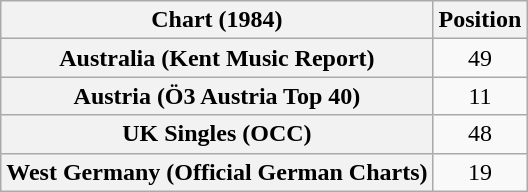<table class="wikitable sortable plainrowheaders" style="text-align:center">
<tr>
<th>Chart (1984)</th>
<th>Position</th>
</tr>
<tr>
<th scope="row">Australia (Kent Music Report)</th>
<td>49</td>
</tr>
<tr>
<th scope="row">Austria (Ö3 Austria Top 40)</th>
<td>11</td>
</tr>
<tr>
<th scope="row">UK Singles (OCC)</th>
<td>48</td>
</tr>
<tr>
<th scope="row">West Germany (Official German Charts)</th>
<td>19</td>
</tr>
</table>
